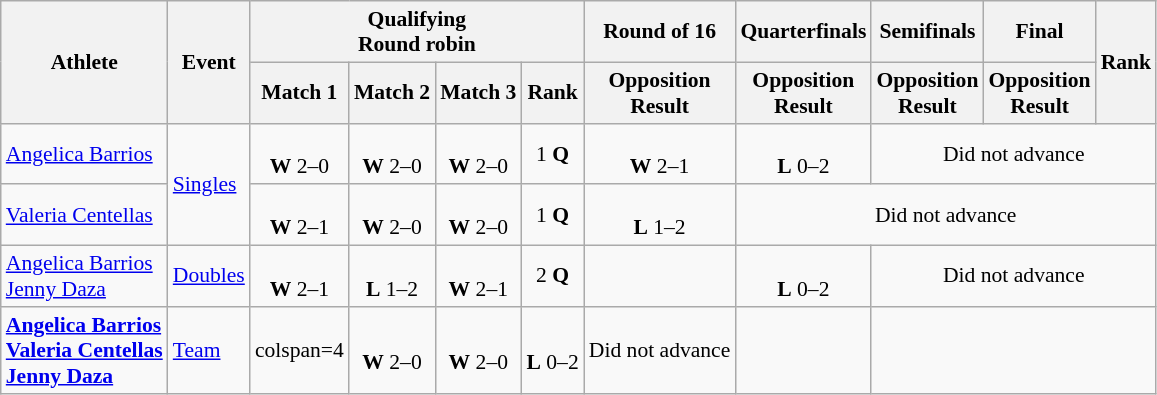<table class="wikitable" style="font-size:90%">
<tr>
<th rowspan="2">Athlete</th>
<th rowspan="2">Event</th>
<th colspan="4">Qualifying<br>Round robin</th>
<th>Round of 16</th>
<th>Quarterfinals</th>
<th>Semifinals</th>
<th>Final</th>
<th rowspan="2">Rank</th>
</tr>
<tr>
<th>Match 1</th>
<th>Match 2</th>
<th>Match 3</th>
<th>Rank</th>
<th>Opposition<br>Result</th>
<th>Opposition<br>Result</th>
<th>Opposition<br>Result</th>
<th>Opposition<br>Result</th>
</tr>
<tr align=center>
<td align=left><a href='#'>Angelica Barrios</a></td>
<td rowspan=2 align=left><a href='#'>Singles</a></td>
<td><br><strong>W</strong> 2–0</td>
<td><br><strong>W</strong> 2–0</td>
<td><br><strong>W</strong> 2–0</td>
<td>1 <strong>Q</strong></td>
<td><br><strong>W</strong> 2–1</td>
<td><br><strong>L</strong> 0–2</td>
<td colspan=3>Did not advance</td>
</tr>
<tr align=center>
<td align=left><a href='#'>Valeria Centellas</a></td>
<td><br><strong>W</strong> 2–1</td>
<td><br><strong>W</strong> 2–0</td>
<td><br><strong>W</strong> 2–0</td>
<td>1 <strong>Q</strong></td>
<td><br><strong>L</strong> 1–2</td>
<td colspan=4>Did not advance</td>
</tr>
<tr align=center>
<td align=left><a href='#'>Angelica Barrios</a><br><a href='#'>Jenny Daza</a></td>
<td align=left><a href='#'>Doubles</a></td>
<td><br><strong>W</strong> 2–1</td>
<td><br><strong>L</strong> 1–2</td>
<td><br><strong>W</strong> 2–1</td>
<td>2 <strong>Q</strong></td>
<td></td>
<td><br><strong>L</strong> 0–2</td>
<td colspan=3>Did not advance</td>
</tr>
<tr align=center>
<td align=left><strong><a href='#'>Angelica Barrios</a><br><a href='#'>Valeria Centellas</a><br><a href='#'>Jenny Daza</a></strong></td>
<td align=left><a href='#'>Team</a></td>
<td>colspan=4 </td>
<td><br><strong>W</strong> 2–0</td>
<td><br><strong>W</strong> 2–0</td>
<td><br><strong>L</strong> 0–2</td>
<td>Did not advance</td>
<td></td>
</tr>
</table>
